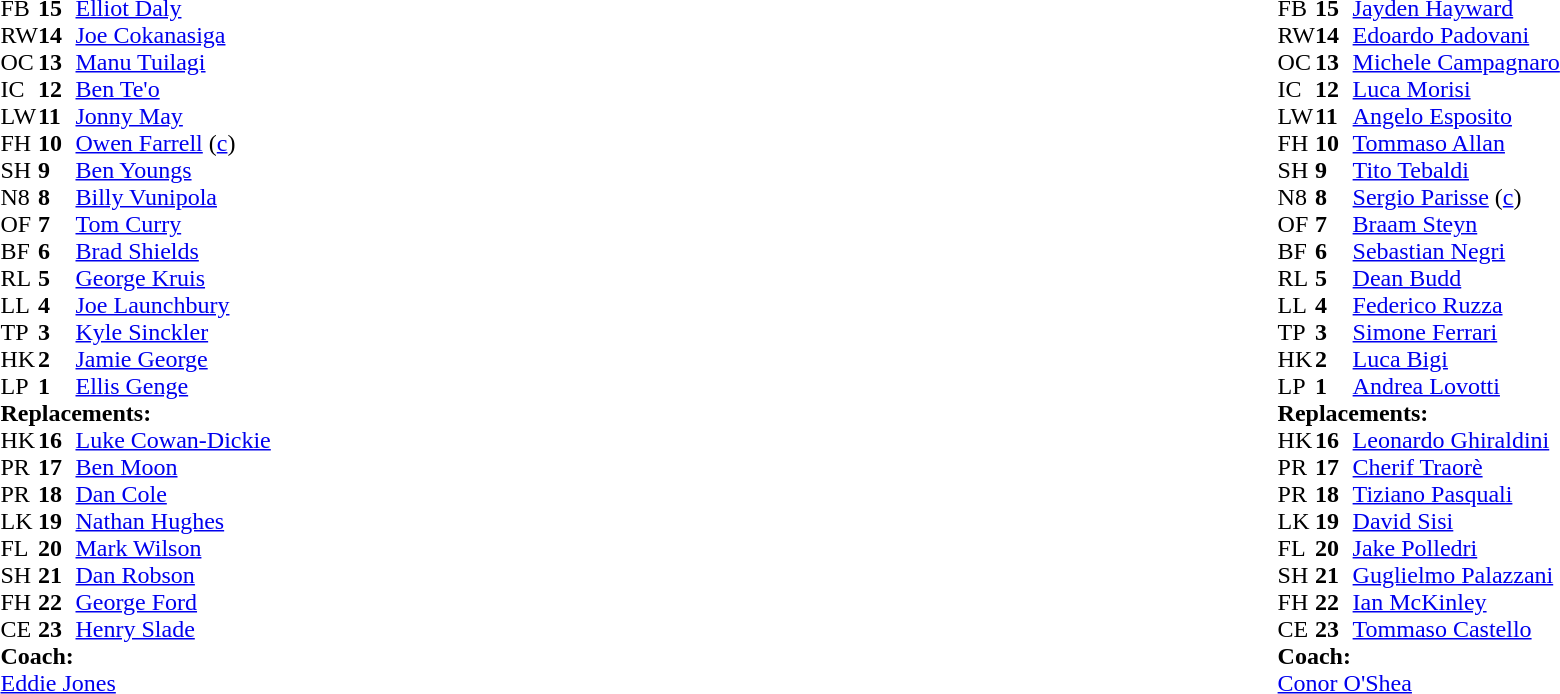<table style="width:100%">
<tr>
<td style="vertical-align:top; width:50%"><br><table cellspacing="0" cellpadding="0">
<tr>
<th width="25"></th>
<th width="25"></th>
</tr>
<tr>
<td>FB</td>
<td><strong>15</strong></td>
<td><a href='#'>Elliot Daly</a></td>
</tr>
<tr>
<td>RW</td>
<td><strong>14</strong></td>
<td><a href='#'>Joe Cokanasiga</a></td>
</tr>
<tr>
<td>OC</td>
<td><strong>13</strong></td>
<td><a href='#'>Manu Tuilagi</a></td>
<td></td>
<td></td>
</tr>
<tr>
<td>IC</td>
<td><strong>12</strong></td>
<td><a href='#'>Ben Te'o</a></td>
</tr>
<tr>
<td>LW</td>
<td><strong>11</strong></td>
<td><a href='#'>Jonny May</a></td>
</tr>
<tr>
<td>FH</td>
<td><strong>10</strong></td>
<td><a href='#'>Owen Farrell</a> (<a href='#'>c</a>)</td>
<td></td>
<td></td>
</tr>
<tr>
<td>SH</td>
<td><strong>9</strong></td>
<td><a href='#'>Ben Youngs</a></td>
<td></td>
<td></td>
</tr>
<tr>
<td>N8</td>
<td><strong>8</strong></td>
<td><a href='#'>Billy Vunipola</a></td>
</tr>
<tr>
<td>OF</td>
<td><strong>7</strong></td>
<td><a href='#'>Tom Curry</a></td>
<td></td>
<td></td>
</tr>
<tr>
<td>BF</td>
<td><strong>6</strong></td>
<td><a href='#'>Brad Shields</a></td>
</tr>
<tr>
<td>RL</td>
<td><strong>5</strong></td>
<td><a href='#'>George Kruis</a></td>
</tr>
<tr>
<td>LL</td>
<td><strong>4</strong></td>
<td><a href='#'>Joe Launchbury</a></td>
<td></td>
<td></td>
</tr>
<tr>
<td>TP</td>
<td><strong>3</strong></td>
<td><a href='#'>Kyle Sinckler</a></td>
<td></td>
<td></td>
</tr>
<tr>
<td>HK</td>
<td><strong>2</strong></td>
<td><a href='#'>Jamie George</a></td>
<td></td>
<td></td>
</tr>
<tr>
<td>LP</td>
<td><strong>1</strong></td>
<td><a href='#'>Ellis Genge</a></td>
<td></td>
<td></td>
</tr>
<tr>
<td colspan=3><strong>Replacements:</strong></td>
</tr>
<tr>
<td>HK</td>
<td><strong>16</strong></td>
<td><a href='#'>Luke Cowan-Dickie</a></td>
<td></td>
<td></td>
</tr>
<tr>
<td>PR</td>
<td><strong>17</strong></td>
<td><a href='#'>Ben Moon</a></td>
<td></td>
<td></td>
</tr>
<tr>
<td>PR</td>
<td><strong>18</strong></td>
<td><a href='#'>Dan Cole</a></td>
<td></td>
<td></td>
</tr>
<tr>
<td>LK</td>
<td><strong>19</strong></td>
<td><a href='#'>Nathan Hughes</a></td>
<td></td>
<td></td>
</tr>
<tr>
<td>FL</td>
<td><strong>20</strong></td>
<td><a href='#'>Mark Wilson</a></td>
<td></td>
<td></td>
</tr>
<tr>
<td>SH</td>
<td><strong>21</strong></td>
<td><a href='#'>Dan Robson</a></td>
<td></td>
<td></td>
</tr>
<tr>
<td>FH</td>
<td><strong>22</strong></td>
<td><a href='#'>George Ford</a></td>
<td></td>
<td></td>
</tr>
<tr>
<td>CE</td>
<td><strong>23</strong></td>
<td><a href='#'>Henry Slade</a></td>
<td></td>
<td></td>
</tr>
<tr>
<td colspan="3"><strong>Coach:</strong></td>
</tr>
<tr>
<td colspan="4"><a href='#'>Eddie Jones</a></td>
</tr>
</table>
</td>
<td style="vertical-align:top"></td>
<td style="vertical-align:top; width:50%"><br><table cellspacing="0" cellpadding="0" style="margin:auto">
<tr>
<th width="25"></th>
<th width="25"></th>
</tr>
<tr>
<td>FB</td>
<td><strong>15</strong></td>
<td><a href='#'>Jayden Hayward</a></td>
</tr>
<tr>
<td>RW</td>
<td><strong>14</strong></td>
<td><a href='#'>Edoardo Padovani</a></td>
</tr>
<tr>
<td>OC</td>
<td><strong>13</strong></td>
<td><a href='#'>Michele Campagnaro</a></td>
<td></td>
<td></td>
</tr>
<tr>
<td>IC</td>
<td><strong>12</strong></td>
<td><a href='#'>Luca Morisi</a></td>
<td></td>
<td></td>
</tr>
<tr>
<td>LW</td>
<td><strong>11</strong></td>
<td><a href='#'>Angelo Esposito</a></td>
</tr>
<tr>
<td>FH</td>
<td><strong>10</strong></td>
<td><a href='#'>Tommaso Allan</a></td>
</tr>
<tr>
<td>SH</td>
<td><strong>9</strong></td>
<td><a href='#'>Tito Tebaldi</a></td>
</tr>
<tr>
<td>N8</td>
<td><strong>8</strong></td>
<td><a href='#'>Sergio Parisse</a> (<a href='#'>c</a>)</td>
</tr>
<tr>
<td>OF</td>
<td><strong>7</strong></td>
<td><a href='#'>Braam Steyn</a></td>
</tr>
<tr>
<td>BF</td>
<td><strong>6</strong></td>
<td><a href='#'>Sebastian Negri</a></td>
<td></td>
<td></td>
</tr>
<tr>
<td>RL</td>
<td><strong>5</strong></td>
<td><a href='#'>Dean Budd</a></td>
<td></td>
<td></td>
</tr>
<tr>
<td>LL</td>
<td><strong>4</strong></td>
<td><a href='#'>Federico Ruzza</a></td>
</tr>
<tr>
<td>TP</td>
<td><strong>3</strong></td>
<td><a href='#'>Simone Ferrari</a></td>
<td></td>
<td></td>
</tr>
<tr>
<td>HK</td>
<td><strong>2</strong></td>
<td><a href='#'>Luca Bigi</a></td>
<td></td>
<td></td>
</tr>
<tr>
<td>LP</td>
<td><strong>1</strong></td>
<td><a href='#'>Andrea Lovotti</a></td>
</tr>
<tr>
<td colspan=3><strong>Replacements:</strong></td>
</tr>
<tr>
<td>HK</td>
<td><strong>16</strong></td>
<td><a href='#'>Leonardo Ghiraldini</a></td>
<td></td>
<td></td>
</tr>
<tr>
<td>PR</td>
<td><strong>17</strong></td>
<td><a href='#'>Cherif Traorè</a></td>
<td></td>
<td></td>
</tr>
<tr>
<td>PR</td>
<td><strong>18</strong></td>
<td><a href='#'>Tiziano Pasquali</a></td>
<td></td>
<td></td>
</tr>
<tr>
<td>LK</td>
<td><strong>19</strong></td>
<td><a href='#'>David Sisi</a></td>
<td></td>
<td></td>
</tr>
<tr>
<td>FL</td>
<td><strong>20</strong></td>
<td><a href='#'>Jake Polledri</a></td>
<td></td>
<td></td>
</tr>
<tr>
<td>SH</td>
<td><strong>21</strong></td>
<td><a href='#'>Guglielmo Palazzani</a></td>
<td></td>
<td></td>
</tr>
<tr>
<td>FH</td>
<td><strong>22</strong></td>
<td><a href='#'>Ian McKinley</a></td>
<td></td>
<td></td>
<td></td>
</tr>
<tr>
<td>CE</td>
<td><strong>23</strong></td>
<td><a href='#'>Tommaso Castello</a></td>
<td></td>
<td></td>
<td></td>
</tr>
<tr>
<td colspan="3"><strong>Coach:</strong></td>
</tr>
<tr>
<td colspan="4"><a href='#'>Conor O'Shea</a></td>
</tr>
</table>
</td>
</tr>
</table>
